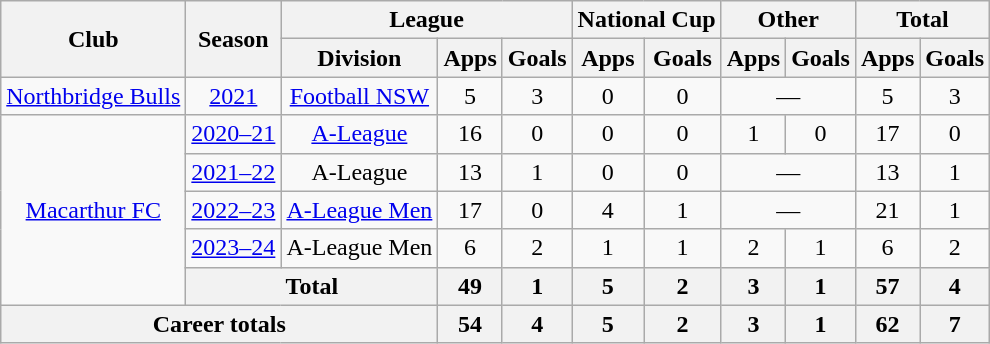<table class="wikitable" style="text-align:center">
<tr>
<th rowspan="2">Club</th>
<th rowspan="2">Season</th>
<th colspan="3">League</th>
<th colspan="2">National Cup</th>
<th colspan="2">Other</th>
<th colspan="2">Total</th>
</tr>
<tr>
<th>Division</th>
<th>Apps</th>
<th>Goals</th>
<th>Apps</th>
<th>Goals</th>
<th>Apps</th>
<th>Goals</th>
<th>Apps</th>
<th>Goals</th>
</tr>
<tr>
<td><a href='#'>Northbridge Bulls</a></td>
<td><a href='#'>2021</a></td>
<td><a href='#'>Football NSW</a></td>
<td>5</td>
<td>3</td>
<td>0</td>
<td>0</td>
<td colspan="2">—</td>
<td>5</td>
<td>3</td>
</tr>
<tr>
<td rowspan="5"><a href='#'>Macarthur FC</a></td>
<td><a href='#'>2020–21</a></td>
<td><a href='#'>A-League</a></td>
<td>16</td>
<td>0</td>
<td>0</td>
<td>0</td>
<td>1</td>
<td>0</td>
<td>17</td>
<td>0</td>
</tr>
<tr>
<td><a href='#'>2021–22</a></td>
<td>A-League</td>
<td>13</td>
<td>1</td>
<td>0</td>
<td>0</td>
<td colspan="2">—</td>
<td>13</td>
<td>1</td>
</tr>
<tr>
<td><a href='#'>2022–23</a></td>
<td><a href='#'>A-League Men</a></td>
<td>17</td>
<td>0</td>
<td>4</td>
<td>1</td>
<td colspan="2">—</td>
<td>21</td>
<td>1</td>
</tr>
<tr>
<td><a href='#'>2023–24</a></td>
<td>A-League Men</td>
<td>6</td>
<td>2</td>
<td>1</td>
<td>1</td>
<td>2</td>
<td>1</td>
<td>6</td>
<td>2</td>
</tr>
<tr>
<th colspan="2">Total</th>
<th>49</th>
<th>1</th>
<th>5</th>
<th>2</th>
<th>3</th>
<th>1</th>
<th>57</th>
<th>4</th>
</tr>
<tr>
<th colspan="3">Career totals</th>
<th>54</th>
<th>4</th>
<th>5</th>
<th>2</th>
<th>3</th>
<th>1</th>
<th>62</th>
<th>7</th>
</tr>
</table>
